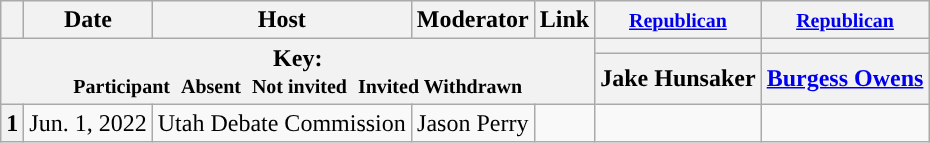<table class="wikitable" style="text-align:center;">
<tr>
<th scope="col"></th>
<th scope="col">Date</th>
<th scope="col">Host</th>
<th scope="col">Moderator</th>
<th scope="col">Link</th>
<th scope="col"><small><a href='#'>Republican</a></small></th>
<th scope="col"><small><a href='#'>Republican</a></small></th>
</tr>
<tr>
<th colspan="5" rowspan="2">Key:<br> <small>Participant </small>  <small>Absent </small>  <small>Not invited </small>  <small>Invited  Withdrawn</small></th>
<th scope="col" style="background:"></th>
<th scope="col" style="background:"></th>
</tr>
<tr>
<th scope="col">Jake Hunsaker</th>
<th scope="col"><a href='#'>Burgess Owens</a></th>
</tr>
<tr>
<th>1</th>
<td style="white-space:nowrap;">Jun. 1, 2022</td>
<td style="white-space:nowrap;">Utah Debate Commission</td>
<td style="white-space:nowrap;">Jason Perry</td>
<td style="white-space:nowrap;"></td>
<td></td>
<td></td>
</tr>
</table>
